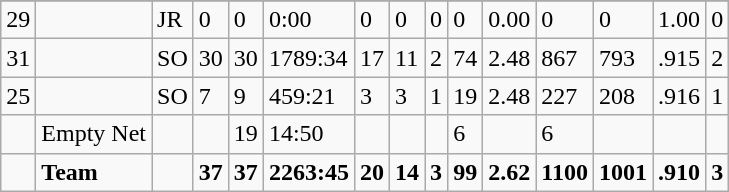<table class="wikitable sortable">
<tr>
</tr>
<tr>
<td>29</td>
<td></td>
<td>JR</td>
<td>0</td>
<td>0</td>
<td>0:00</td>
<td>0</td>
<td>0</td>
<td>0</td>
<td>0</td>
<td>0.00</td>
<td>0</td>
<td>0</td>
<td>1.00</td>
<td>0</td>
</tr>
<tr>
<td>31</td>
<td></td>
<td>SO</td>
<td>30</td>
<td>30</td>
<td>1789:34</td>
<td>17</td>
<td>11</td>
<td>2</td>
<td>74</td>
<td>2.48</td>
<td>867</td>
<td>793</td>
<td>.915</td>
<td>2</td>
</tr>
<tr>
<td>25</td>
<td></td>
<td>SO</td>
<td>7</td>
<td>9</td>
<td>459:21</td>
<td>3</td>
<td>3</td>
<td>1</td>
<td>19</td>
<td>2.48</td>
<td>227</td>
<td>208</td>
<td>.916</td>
<td>1</td>
</tr>
<tr>
<td></td>
<td>Empty Net</td>
<td></td>
<td></td>
<td>19</td>
<td>14:50</td>
<td></td>
<td></td>
<td></td>
<td>6</td>
<td></td>
<td>6</td>
<td></td>
<td></td>
<td></td>
</tr>
<tr class="sortbottom">
<td></td>
<td><strong>Team</strong></td>
<td></td>
<td><strong>37</strong></td>
<td><strong>37</strong></td>
<td><strong>2263:45</strong></td>
<td><strong>20</strong></td>
<td><strong>14</strong></td>
<td><strong>3</strong></td>
<td><strong>99</strong></td>
<td><strong>2.62</strong></td>
<td><strong>1100</strong></td>
<td><strong>1001</strong></td>
<td><strong>.910</strong></td>
<td><strong>3</strong></td>
</tr>
</table>
